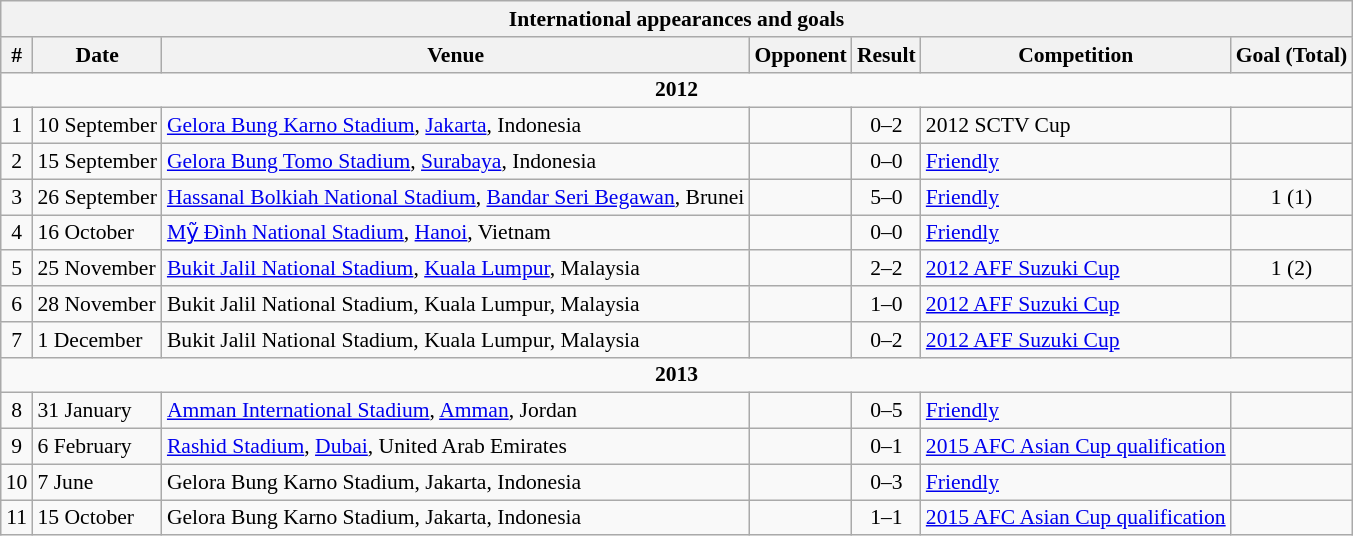<table class="wikitable collapsed" style="font-size:90%">
<tr>
<th colspan="7"><strong>International appearances and goals</strong></th>
</tr>
<tr>
<th>#</th>
<th>Date</th>
<th>Venue</th>
<th>Opponent</th>
<th>Result</th>
<th>Competition</th>
<th>Goal (Total)</th>
</tr>
<tr>
<td colspan=7 align=center><strong>2012</strong></td>
</tr>
<tr>
<td align=center>1</td>
<td>10 September</td>
<td><a href='#'>Gelora Bung Karno Stadium</a>, <a href='#'>Jakarta</a>, Indonesia</td>
<td></td>
<td align=center>0–2</td>
<td>2012 SCTV Cup</td>
<td></td>
</tr>
<tr>
<td align=center>2</td>
<td>15 September</td>
<td><a href='#'>Gelora Bung Tomo Stadium</a>, <a href='#'>Surabaya</a>, Indonesia</td>
<td></td>
<td align=center>0–0</td>
<td><a href='#'>Friendly</a></td>
<td></td>
</tr>
<tr>
<td align=center>3</td>
<td>26 September</td>
<td><a href='#'>Hassanal Bolkiah National Stadium</a>, <a href='#'>Bandar Seri Begawan</a>, Brunei</td>
<td></td>
<td align=center>5–0</td>
<td><a href='#'>Friendly</a></td>
<td align=center>1 (1)</td>
</tr>
<tr>
<td align=center>4</td>
<td>16 October</td>
<td><a href='#'>Mỹ Đình National Stadium</a>, <a href='#'>Hanoi</a>, Vietnam</td>
<td></td>
<td align=center>0–0</td>
<td><a href='#'>Friendly</a></td>
<td></td>
</tr>
<tr>
<td align=center>5</td>
<td>25 November</td>
<td><a href='#'>Bukit Jalil National Stadium</a>, <a href='#'>Kuala Lumpur</a>, Malaysia</td>
<td></td>
<td align=center>2–2</td>
<td><a href='#'>2012 AFF Suzuki Cup</a></td>
<td align=center>1 (2)</td>
</tr>
<tr>
<td align=center>6</td>
<td>28 November</td>
<td>Bukit Jalil National Stadium, Kuala Lumpur, Malaysia</td>
<td></td>
<td align=center>1–0</td>
<td><a href='#'>2012 AFF Suzuki Cup</a></td>
<td></td>
</tr>
<tr>
<td align=center>7</td>
<td>1 December</td>
<td>Bukit Jalil National Stadium, Kuala Lumpur, Malaysia</td>
<td></td>
<td align=center>0–2</td>
<td><a href='#'>2012 AFF Suzuki Cup</a></td>
<td></td>
</tr>
<tr>
<td colspan=7 align=center><strong>2013</strong></td>
</tr>
<tr>
<td align=center>8</td>
<td>31 January</td>
<td><a href='#'>Amman International Stadium</a>, <a href='#'>Amman</a>, Jordan</td>
<td></td>
<td align=center>0–5</td>
<td><a href='#'>Friendly</a></td>
<td></td>
</tr>
<tr>
<td align=center>9</td>
<td>6 February</td>
<td><a href='#'>Rashid Stadium</a>, <a href='#'>Dubai</a>, United Arab Emirates</td>
<td></td>
<td align=center>0–1</td>
<td><a href='#'>2015 AFC Asian Cup qualification</a></td>
<td></td>
</tr>
<tr>
<td align=center>10</td>
<td>7 June</td>
<td>Gelora Bung Karno Stadium, Jakarta, Indonesia</td>
<td></td>
<td align=center>0–3</td>
<td><a href='#'>Friendly</a></td>
<td></td>
</tr>
<tr>
<td align=center>11</td>
<td>15 October</td>
<td>Gelora Bung Karno Stadium, Jakarta, Indonesia</td>
<td></td>
<td align=center>1–1</td>
<td><a href='#'>2015 AFC Asian Cup qualification</a></td>
<td></td>
</tr>
</table>
